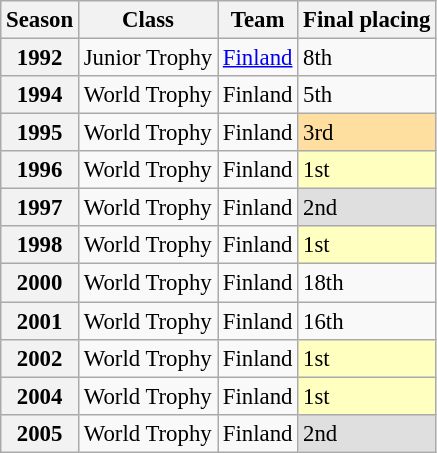<table class="wikitable" style="font-size: 95%;">
<tr>
<th>Season</th>
<th>Class</th>
<th>Team</th>
<th>Final placing</th>
</tr>
<tr>
<th>1992</th>
<td>Junior Trophy</td>
<td><a href='#'>Finland</a></td>
<td>8th</td>
</tr>
<tr>
<th>1994</th>
<td>World Trophy</td>
<td>Finland</td>
<td>5th</td>
</tr>
<tr>
<th>1995</th>
<td>World Trophy</td>
<td>Finland</td>
<td style="background:#FFDF9F;">3rd</td>
</tr>
<tr>
<th>1996</th>
<td>World Trophy</td>
<td>Finland</td>
<td style="background:#FFFFBF;">1st</td>
</tr>
<tr>
<th>1997</th>
<td>World Trophy</td>
<td>Finland</td>
<td style="background:#DFDFDF;">2nd</td>
</tr>
<tr>
<th>1998</th>
<td>World Trophy</td>
<td>Finland</td>
<td style="background:#FFFFBF;">1st</td>
</tr>
<tr>
<th>2000</th>
<td>World Trophy</td>
<td>Finland</td>
<td>18th</td>
</tr>
<tr>
<th>2001</th>
<td>World Trophy</td>
<td>Finland</td>
<td>16th</td>
</tr>
<tr>
<th>2002</th>
<td>World Trophy</td>
<td>Finland</td>
<td style="background:#FFFFBF;">1st</td>
</tr>
<tr>
<th>2004</th>
<td>World Trophy</td>
<td>Finland</td>
<td style="background:#FFFFBF;">1st</td>
</tr>
<tr>
<th>2005</th>
<td>World Trophy</td>
<td>Finland</td>
<td style="background:#DFDFDF;">2nd</td>
</tr>
</table>
